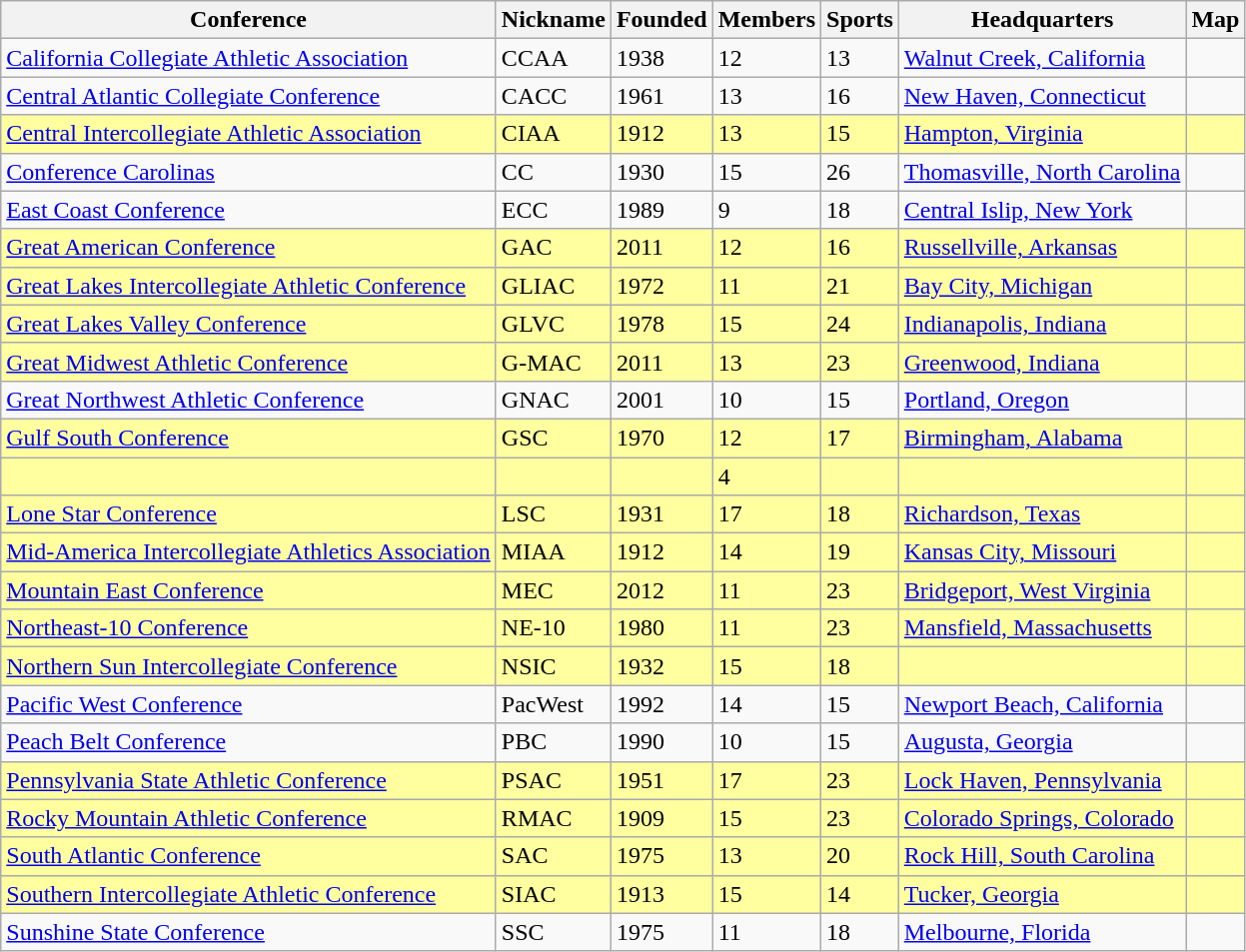<table class="wikitable sortable">
<tr>
<th>Conference</th>
<th>Nickname</th>
<th>Founded</th>
<th>Members</th>
<th>Sports</th>
<th>Headquarters</th>
<th>Map</th>
</tr>
<tr>
<td><a href='#'>California Collegiate Athletic Association</a></td>
<td>CCAA</td>
<td>1938</td>
<td>12</td>
<td>13</td>
<td><a href='#'>Walnut Creek, California</a></td>
<td></td>
</tr>
<tr>
<td><a href='#'>Central Atlantic Collegiate Conference</a></td>
<td>CACC</td>
<td>1961</td>
<td>13</td>
<td>16</td>
<td><a href='#'>New Haven, Connecticut</a></td>
<td></td>
</tr>
<tr bgcolor=#ffffa0>
<td><a href='#'>Central Intercollegiate Athletic Association</a></td>
<td>CIAA</td>
<td>1912</td>
<td>13</td>
<td>15</td>
<td><a href='#'>Hampton, Virginia</a></td>
<td></td>
</tr>
<tr>
<td><a href='#'>Conference Carolinas</a></td>
<td>CC</td>
<td>1930</td>
<td>15</td>
<td>26</td>
<td><a href='#'>Thomasville, North Carolina</a></td>
<td></td>
</tr>
<tr>
<td><a href='#'>East Coast Conference</a></td>
<td>ECC</td>
<td>1989</td>
<td>9</td>
<td>18</td>
<td><a href='#'>Central Islip, New York</a></td>
<td></td>
</tr>
<tr bgcolor=#ffffa0>
<td><a href='#'>Great American Conference</a></td>
<td>GAC</td>
<td>2011</td>
<td>12</td>
<td>16</td>
<td><a href='#'>Russellville, Arkansas</a></td>
<td></td>
</tr>
<tr bgcolor=#ffffa0>
<td><a href='#'>Great Lakes Intercollegiate Athletic Conference</a></td>
<td>GLIAC</td>
<td>1972</td>
<td>11</td>
<td>21</td>
<td><a href='#'>Bay City, Michigan</a></td>
<td></td>
</tr>
<tr bgcolor=#ffffa0>
<td><a href='#'>Great Lakes Valley Conference</a></td>
<td>GLVC</td>
<td>1978</td>
<td>15</td>
<td>24</td>
<td><a href='#'>Indianapolis, Indiana</a></td>
<td></td>
</tr>
<tr bgcolor=#ffffa0>
<td><a href='#'>Great Midwest Athletic Conference</a></td>
<td>G-MAC</td>
<td>2011</td>
<td>13</td>
<td>23</td>
<td><a href='#'>Greenwood, Indiana</a></td>
<td></td>
</tr>
<tr>
<td><a href='#'>Great Northwest Athletic Conference</a></td>
<td>GNAC</td>
<td>2001</td>
<td>10</td>
<td>15</td>
<td><a href='#'>Portland, Oregon</a></td>
<td></td>
</tr>
<tr bgcolor=#ffffa0>
<td><a href='#'>Gulf South Conference</a></td>
<td>GSC</td>
<td>1970</td>
<td>12</td>
<td>17</td>
<td><a href='#'>Birmingham, Alabama</a></td>
<td></td>
</tr>
<tr bgcolor=#ffffa0>
<td></td>
<td></td>
<td></td>
<td>4</td>
<td></td>
<td></td>
<td></td>
</tr>
<tr bgcolor=#ffffa0>
<td><a href='#'>Lone Star Conference</a></td>
<td>LSC</td>
<td>1931</td>
<td>17</td>
<td>18</td>
<td><a href='#'>Richardson, Texas</a></td>
<td></td>
</tr>
<tr bgcolor=#ffffa0>
<td><a href='#'>Mid-America Intercollegiate Athletics Association</a></td>
<td>MIAA</td>
<td>1912</td>
<td>14</td>
<td>19</td>
<td><a href='#'>Kansas City, Missouri</a></td>
<td></td>
</tr>
<tr bgcolor=#ffffa0>
<td><a href='#'>Mountain East Conference</a></td>
<td>MEC</td>
<td>2012</td>
<td>11</td>
<td>23</td>
<td><a href='#'>Bridgeport, West Virginia</a></td>
<td></td>
</tr>
<tr bgcolor=#ffffa0>
<td><a href='#'>Northeast-10 Conference</a></td>
<td>NE-10</td>
<td>1980</td>
<td>11</td>
<td>23</td>
<td><a href='#'>Mansfield, Massachusetts</a></td>
<td></td>
</tr>
<tr bgcolor=#ffffa0>
<td><a href='#'>Northern Sun Intercollegiate Conference</a></td>
<td>NSIC</td>
<td>1932</td>
<td>15</td>
<td>18</td>
<td></td>
<td></td>
</tr>
<tr>
<td><a href='#'>Pacific West Conference</a></td>
<td>PacWest</td>
<td>1992</td>
<td>14</td>
<td>15</td>
<td><a href='#'>Newport Beach, California</a></td>
<td></td>
</tr>
<tr>
<td><a href='#'>Peach Belt Conference</a></td>
<td>PBC</td>
<td>1990</td>
<td>10</td>
<td>15</td>
<td><a href='#'>Augusta, Georgia</a></td>
<td></td>
</tr>
<tr bgcolor=#ffffa0>
<td><a href='#'>Pennsylvania State Athletic Conference</a></td>
<td>PSAC</td>
<td>1951</td>
<td>17</td>
<td>23</td>
<td><a href='#'>Lock Haven, Pennsylvania</a></td>
<td></td>
</tr>
<tr bgcolor=#ffffa0>
<td><a href='#'>Rocky Mountain Athletic Conference</a></td>
<td>RMAC</td>
<td>1909</td>
<td>15</td>
<td>23</td>
<td><a href='#'>Colorado Springs, Colorado</a></td>
<td></td>
</tr>
<tr bgcolor=#ffffa0>
<td><a href='#'>South Atlantic Conference</a></td>
<td>SAC</td>
<td>1975</td>
<td>13</td>
<td>20</td>
<td><a href='#'>Rock Hill, South Carolina</a></td>
<td></td>
</tr>
<tr bgcolor=#ffffa0>
<td><a href='#'>Southern Intercollegiate Athletic Conference</a></td>
<td>SIAC</td>
<td>1913</td>
<td>15</td>
<td>14</td>
<td><a href='#'>Tucker, Georgia</a></td>
<td></td>
</tr>
<tr>
<td><a href='#'>Sunshine State Conference</a></td>
<td>SSC</td>
<td>1975</td>
<td>11</td>
<td>18</td>
<td><a href='#'>Melbourne, Florida</a></td>
<td></td>
</tr>
</table>
